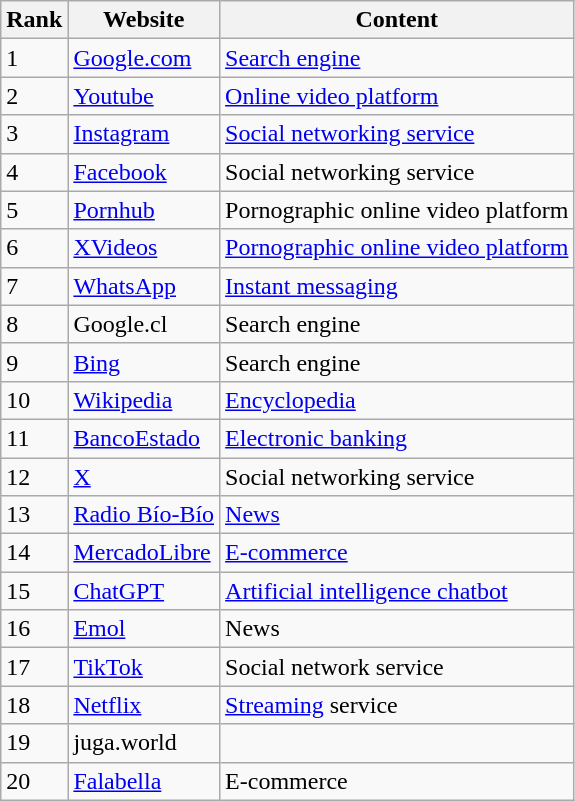<table class="wikitable sortable">
<tr>
<th>Rank</th>
<th>Website</th>
<th>Content</th>
</tr>
<tr>
<td>1</td>
<td><a href='#'>Google.com</a></td>
<td><a href='#'>Search engine</a></td>
</tr>
<tr>
<td>2</td>
<td><a href='#'>Youtube</a></td>
<td><a href='#'>Online video platform</a></td>
</tr>
<tr>
<td>3</td>
<td><a href='#'>Instagram</a></td>
<td><a href='#'>Social networking service</a></td>
</tr>
<tr>
<td>4</td>
<td><a href='#'>Facebook</a></td>
<td>Social networking service</td>
</tr>
<tr>
<td>5</td>
<td><a href='#'>Pornhub</a></td>
<td>Pornographic online video platform</td>
</tr>
<tr>
<td>6</td>
<td><a href='#'>XVideos</a></td>
<td><a href='#'>Pornographic online video platform</a></td>
</tr>
<tr>
<td>7</td>
<td><a href='#'>WhatsApp</a></td>
<td><a href='#'>Instant messaging</a></td>
</tr>
<tr>
<td>8</td>
<td>Google.cl</td>
<td>Search engine</td>
</tr>
<tr>
<td>9</td>
<td><a href='#'>Bing</a></td>
<td>Search engine</td>
</tr>
<tr>
<td>10</td>
<td><a href='#'>Wikipedia</a></td>
<td><a href='#'>Encyclopedia</a></td>
</tr>
<tr>
<td>11</td>
<td><a href='#'>BancoEstado</a></td>
<td><a href='#'>Electronic banking</a></td>
</tr>
<tr>
<td>12</td>
<td><a href='#'>X</a></td>
<td>Social networking service</td>
</tr>
<tr>
<td>13</td>
<td><a href='#'>Radio Bío-Bío</a></td>
<td><a href='#'>News</a></td>
</tr>
<tr>
<td>14</td>
<td><a href='#'>MercadoLibre</a></td>
<td><a href='#'>E-commerce</a></td>
</tr>
<tr>
<td>15</td>
<td><a href='#'>ChatGPT</a></td>
<td><a href='#'>Artificial intelligence chatbot</a></td>
</tr>
<tr>
<td>16</td>
<td><a href='#'>Emol</a></td>
<td>News</td>
</tr>
<tr>
<td>17</td>
<td><a href='#'>TikTok</a></td>
<td>Social network service</td>
</tr>
<tr>
<td>18</td>
<td><a href='#'>Netflix</a></td>
<td><a href='#'>Streaming</a> service</td>
</tr>
<tr>
<td>19</td>
<td>juga.world</td>
<td></td>
</tr>
<tr>
<td>20</td>
<td><a href='#'>Falabella</a></td>
<td>E-commerce</td>
</tr>
</table>
